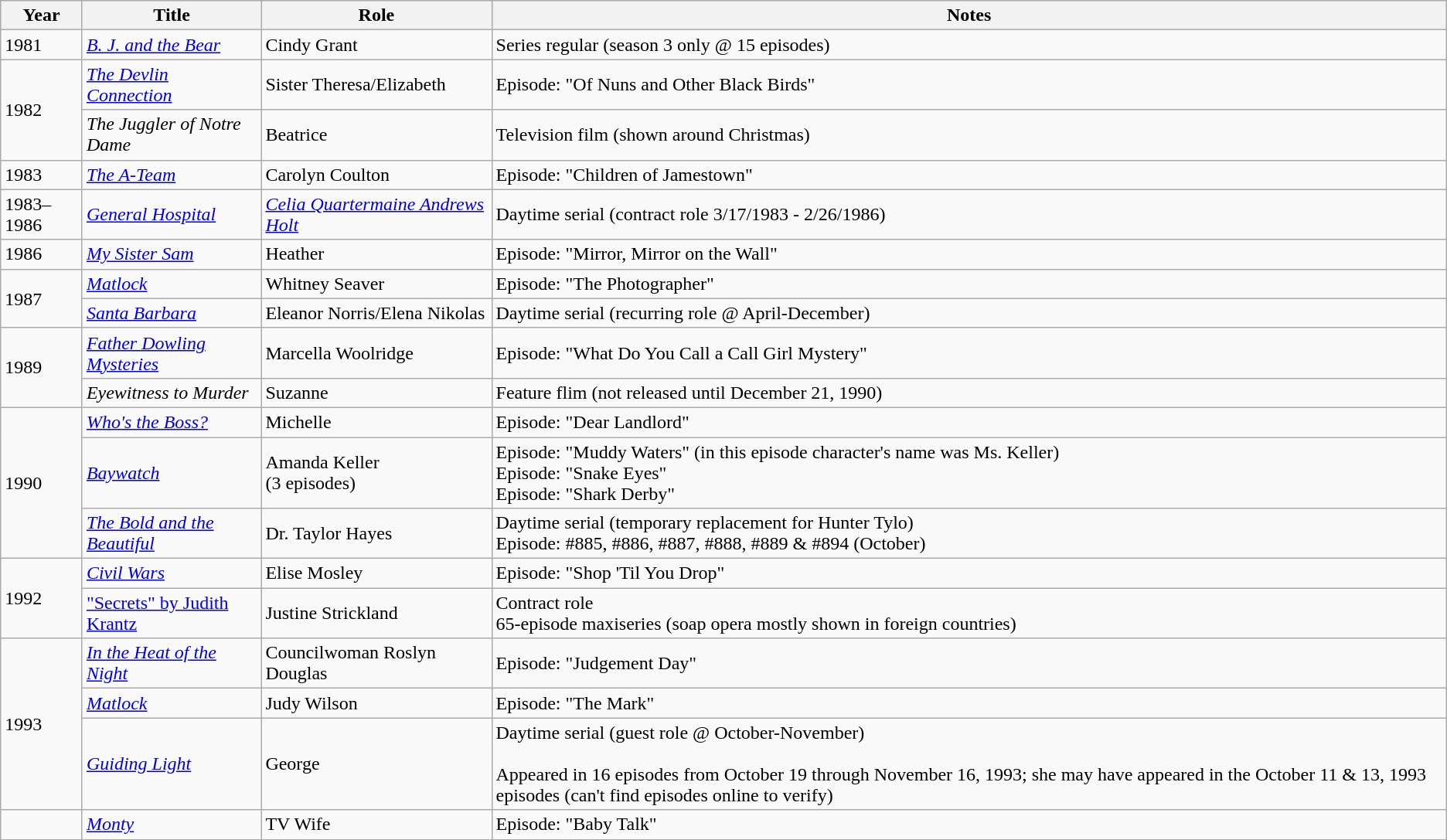<table class="wikitable sortable">
<tr>
<th>Year</th>
<th>Title</th>
<th>Role</th>
<th>Notes</th>
</tr>
<tr>
<td>1981</td>
<td><em><a href='#'>B. J. and the Bear</a></em></td>
<td>Cindy Grant</td>
<td>Series regular (season 3 only @ 15 episodes)</td>
</tr>
<tr>
<td rowspan=2>1982</td>
<td><em><a href='#'>The Devlin Connection</a></em></td>
<td>Sister Theresa/Elizabeth</td>
<td>Episode: "Of Nuns and Other Black Birds"</td>
</tr>
<tr>
<td><em>The Juggler of Notre Dame</em></td>
<td>Beatrice</td>
<td>Television film (shown around Christmas)</td>
</tr>
<tr>
<td>1983</td>
<td><em><a href='#'>The A-Team</a></em></td>
<td>Carolyn Coulton</td>
<td>Episode: "Children of Jamestown"</td>
</tr>
<tr>
<td>1983–1986</td>
<td><em><a href='#'>General Hospital</a></em></td>
<td><em><a href='#'>Celia Quartermaine Andrews Holt</a></em></td>
<td>Daytime serial (contract role 3/17/1983 - 2/26/1986)</td>
</tr>
<tr>
<td>1986</td>
<td><em><a href='#'>My Sister Sam</a></em></td>
<td>Heather</td>
<td>Episode: "Mirror, Mirror on the Wall"</td>
</tr>
<tr>
<td rowspan=2>1987</td>
<td><a href='#'><em>Matlock</em></a></td>
<td>Whitney Seaver</td>
<td>Episode: "The Photographer"</td>
</tr>
<tr>
<td><a href='#'><em>Santa Barbara</em></a></td>
<td>Eleanor Norris/Elena Nikolas</td>
<td>Daytime serial (recurring role @ April-December)</td>
</tr>
<tr>
<td rowspan=2>1989</td>
<td><em><a href='#'>Father Dowling Mysteries</a></em></td>
<td>Marcella Woolridge</td>
<td>Episode: "What Do You Call a Call Girl Mystery"</td>
</tr>
<tr>
<td><em>Eyewitness to Murder</em></td>
<td>Suzanne</td>
<td>Feature flim (not released until December 21, 1990)</td>
</tr>
<tr>
<td rowspan=3>1990</td>
<td><em><a href='#'>Who's the Boss?</a></em></td>
<td>Michelle</td>
<td>Episode: "Dear Landlord"</td>
</tr>
<tr>
<td><em><a href='#'>Baywatch</a></em></td>
<td>Amanda Keller<br>(3 episodes)</td>
<td>Episode: "Muddy Waters" (in this episode character's name was Ms. Keller)<br>Episode: "Snake Eyes"<br>Episode: "Shark Derby"</td>
</tr>
<tr>
<td><em><a href='#'>The Bold and the Beautiful</a></em></td>
<td>Dr. Taylor Hayes</td>
<td>Daytime serial (temporary replacement for Hunter Tylo)<br>Episode: #885, #886, #887, #888, #889 & #894 (October)</td>
</tr>
<tr>
<td rowspan=2>1992</td>
<td><a href='#'><em>Civil Wars</em></a></td>
<td>Elise Mosley</td>
<td>Episode: "Shop 'Til You Drop"</td>
</tr>
<tr>
<td><a href='#'>"Secrets" by Judith Krantz</a></td>
<td>Justine Strickland</td>
<td>Contract role<br>65-episode maxiseries (soap opera mostly shown in foreign countries)</td>
</tr>
<tr>
<td rowspan=3>1993</td>
<td><a href='#'><em>In the Heat of the Night</em></a></td>
<td>Councilwoman Roslyn Douglas</td>
<td>Episode: "Judgement Day"</td>
</tr>
<tr>
<td><a href='#'><em>Matlock</em></a></td>
<td>Judy Wilson</td>
<td>Episode: "The Mark"</td>
</tr>
<tr>
<td><em><a href='#'>Guiding Light</a></em></td>
<td>George</td>
<td>Daytime serial (guest role @ October-November)<br><br>Appeared in 16 episodes from October 19 through November 16, 1993; she may have appeared in the October 11 & 13, 1993 episodes (can't find episodes online to verify)</td>
</tr>
<tr>
<td></td>
<td><a href='#'><em>Monty</em></a></td>
<td>TV Wife</td>
<td>Episode: "Baby Talk"</td>
</tr>
</table>
